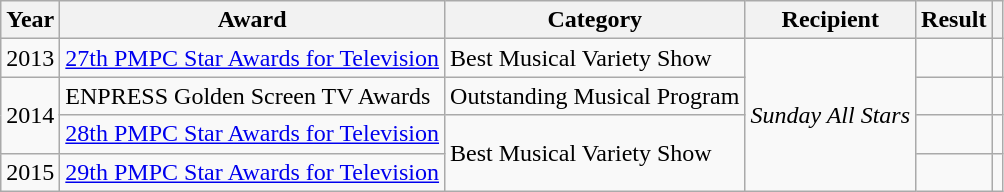<table class="wikitable">
<tr>
<th>Year</th>
<th>Award</th>
<th>Category</th>
<th>Recipient</th>
<th>Result</th>
<th></th>
</tr>
<tr>
<td>2013</td>
<td><a href='#'>27th PMPC Star Awards for Television</a></td>
<td>Best Musical Variety Show</td>
<td rowspan=4><em>Sunday All Stars</em></td>
<td></td>
<td></td>
</tr>
<tr>
<td rowspan=2>2014</td>
<td>ENPRESS Golden Screen TV Awards</td>
<td>Outstanding Musical Program</td>
<td></td>
<td></td>
</tr>
<tr>
<td><a href='#'>28th PMPC Star Awards for Television</a></td>
<td rowspan=2>Best Musical Variety Show</td>
<td></td>
<td></td>
</tr>
<tr>
<td>2015</td>
<td><a href='#'>29th PMPC Star Awards for Television</a></td>
<td></td>
<td></td>
</tr>
</table>
